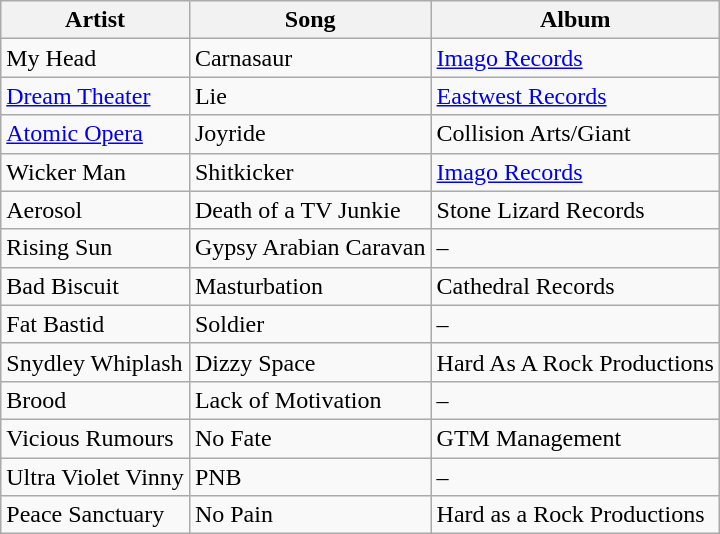<table class="wikitable">
<tr>
<th>Artist</th>
<th>Song</th>
<th>Album</th>
</tr>
<tr>
<td>My Head</td>
<td>Carnasaur</td>
<td><a href='#'>Imago Records</a></td>
</tr>
<tr>
<td><a href='#'>Dream Theater</a></td>
<td>Lie</td>
<td><a href='#'>Eastwest Records</a></td>
</tr>
<tr>
<td><a href='#'>Atomic Opera</a></td>
<td>Joyride</td>
<td>Collision Arts/Giant</td>
</tr>
<tr>
<td>Wicker Man</td>
<td>Shitkicker</td>
<td><a href='#'>Imago Records</a></td>
</tr>
<tr>
<td>Aerosol</td>
<td>Death of a TV Junkie</td>
<td>Stone Lizard Records</td>
</tr>
<tr>
<td>Rising Sun</td>
<td>Gypsy Arabian Caravan</td>
<td>–</td>
</tr>
<tr>
<td>Bad Biscuit</td>
<td>Masturbation</td>
<td>Cathedral Records</td>
</tr>
<tr>
<td>Fat Bastid</td>
<td>Soldier</td>
<td>–</td>
</tr>
<tr>
<td>Snydley Whiplash</td>
<td>Dizzy Space</td>
<td>Hard As A Rock Productions</td>
</tr>
<tr>
<td>Brood</td>
<td>Lack of Motivation</td>
<td>–</td>
</tr>
<tr>
<td>Vicious Rumours</td>
<td>No Fate</td>
<td>GTM Management</td>
</tr>
<tr>
<td>Ultra Violet Vinny</td>
<td>PNB</td>
<td>–</td>
</tr>
<tr>
<td>Peace Sanctuary</td>
<td>No Pain</td>
<td>Hard as a Rock Productions</td>
</tr>
</table>
